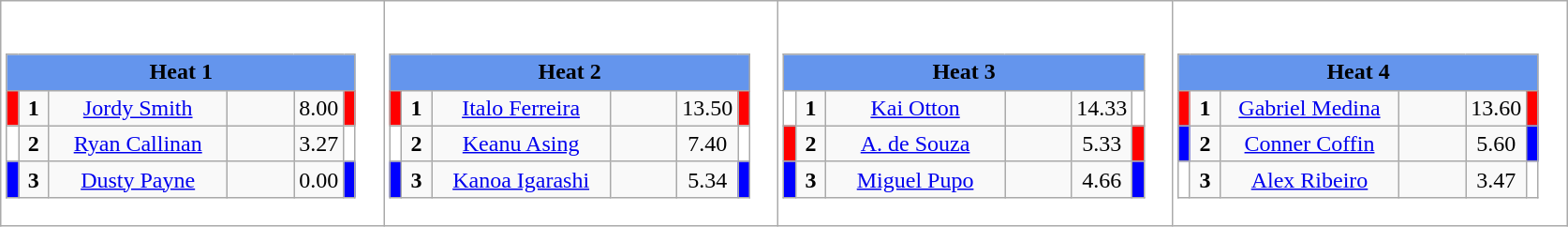<table class="wikitable" style="background:#fff;">
<tr>
<td><div><br><table class="wikitable">
<tr>
<td colspan="6"  style="text-align:center; background:#6495ed;"><strong>Heat 1</strong></td>
</tr>
<tr>
<td style="width:01px; background: #f00;"></td>
<td style="width:14px; text-align:center;"><strong>1</strong></td>
<td style="width:120px; text-align:center;"><a href='#'>Jordy Smith</a></td>
<td style="width:40px; text-align:center;"></td>
<td style="width:20px; text-align:center;">8.00</td>
<td style="width:01px; background: #f00;"></td>
</tr>
<tr>
<td style="width:01px; background: #fff;"></td>
<td style="width:14px; text-align:center;"><strong>2</strong></td>
<td style="width:120px; text-align:center;"><a href='#'>Ryan Callinan</a></td>
<td style="width:40px; text-align:center;"></td>
<td style="width:20px; text-align:center;">3.27</td>
<td style="width:01px; background: #fff;"></td>
</tr>
<tr>
<td style="width:01px; background: #00f;"></td>
<td style="width:14px; text-align:center;"><strong>3</strong></td>
<td style="width:120px; text-align:center;"><a href='#'>Dusty Payne</a></td>
<td style="width:40px; text-align:center;"></td>
<td style="width:20px; text-align:center;">0.00</td>
<td style="width:01px; background: #00f;"></td>
</tr>
</table>
</div></td>
<td><div><br><table class="wikitable">
<tr>
<td colspan="6"  style="text-align:center; background:#6495ed;"><strong>Heat 2</strong></td>
</tr>
<tr>
<td style="width:01px; background: #f00;"></td>
<td style="width:14px; text-align:center;"><strong>1</strong></td>
<td style="width:120px; text-align:center;"><a href='#'>Italo Ferreira</a></td>
<td style="width:40px; text-align:center;"></td>
<td style="width:20px; text-align:center;">13.50</td>
<td style="width:01px; background: #f00;"></td>
</tr>
<tr>
<td style="width:01px; background: #fff;"></td>
<td style="width:14px; text-align:center;"><strong>2</strong></td>
<td style="width:120px; text-align:center;"><a href='#'>Keanu Asing</a></td>
<td style="width:40px; text-align:center;"></td>
<td style="width:20px; text-align:center;">7.40</td>
<td style="width:01px; background: #fff;"></td>
</tr>
<tr>
<td style="width:01px; background: #00f;"></td>
<td style="width:14px; text-align:center;"><strong>3</strong></td>
<td style="width:120px; text-align:center;"><a href='#'>Kanoa Igarashi</a></td>
<td style="width:40px; text-align:center;"></td>
<td style="width:20px; text-align:center;">5.34</td>
<td style="width:01px; background: #00f;"></td>
</tr>
</table>
</div></td>
<td><div><br><table class="wikitable">
<tr>
<td colspan="6"  style="text-align:center; background:#6495ed;"><strong>Heat 3</strong></td>
</tr>
<tr>
<td style="width:01px; background: #fff;"></td>
<td style="width:14px; text-align:center;"><strong>1</strong></td>
<td style="width:120px; text-align:center;"><a href='#'>Kai Otton</a></td>
<td style="width:40px; text-align:center;"></td>
<td style="width:20px; text-align:center;">14.33</td>
<td style="width:01px; background: #fff;"></td>
</tr>
<tr>
<td style="width:01px; background: #f00;"></td>
<td style="width:14px; text-align:center;"><strong>2</strong></td>
<td style="width:120px; text-align:center;"><a href='#'>A. de Souza</a></td>
<td style="width:40px; text-align:center;"></td>
<td style="width:20px; text-align:center;">5.33</td>
<td style="width:01px; background: #f00;"></td>
</tr>
<tr>
<td style="width:01px; background: #00f;"></td>
<td style="width:14px; text-align:center;"><strong>3</strong></td>
<td style="width:120px; text-align:center;"><a href='#'>Miguel Pupo</a></td>
<td style="width:40px; text-align:center;"></td>
<td style="width:20px; text-align:center;">4.66</td>
<td style="width:01px; background: #00f;"></td>
</tr>
</table>
</div></td>
<td><div><br><table class="wikitable">
<tr>
<td colspan="6"  style="text-align:center; background:#6495ed;"><strong>Heat 4</strong></td>
</tr>
<tr>
<td style="width:01px; background: #f00;"></td>
<td style="width:14px; text-align:center;"><strong>1</strong></td>
<td style="width:120px; text-align:center;"><a href='#'>Gabriel Medina</a></td>
<td style="width:40px; text-align:center;"></td>
<td style="width:20px; text-align:center;">13.60</td>
<td style="width:01px; background: #f00;"></td>
</tr>
<tr>
<td style="width:01px; background: #00f;"></td>
<td style="width:14px; text-align:center;"><strong>2</strong></td>
<td style="width:120px; text-align:center;"><a href='#'>Conner Coffin</a></td>
<td style="width:40px; text-align:center;"></td>
<td style="width:20px; text-align:center;">5.60</td>
<td style="width:01px; background: #00f;"></td>
</tr>
<tr>
<td style="width:01px; background: #fff;"></td>
<td style="width:14px; text-align:center;"><strong>3</strong></td>
<td style="width:120px; text-align:center;"><a href='#'>Alex Ribeiro</a></td>
<td style="width:40px; text-align:center;"></td>
<td style="width:20px; text-align:center;">3.47</td>
<td style="width:01px; background: #fff;"></td>
</tr>
</table>
</div></td>
</tr>
</table>
